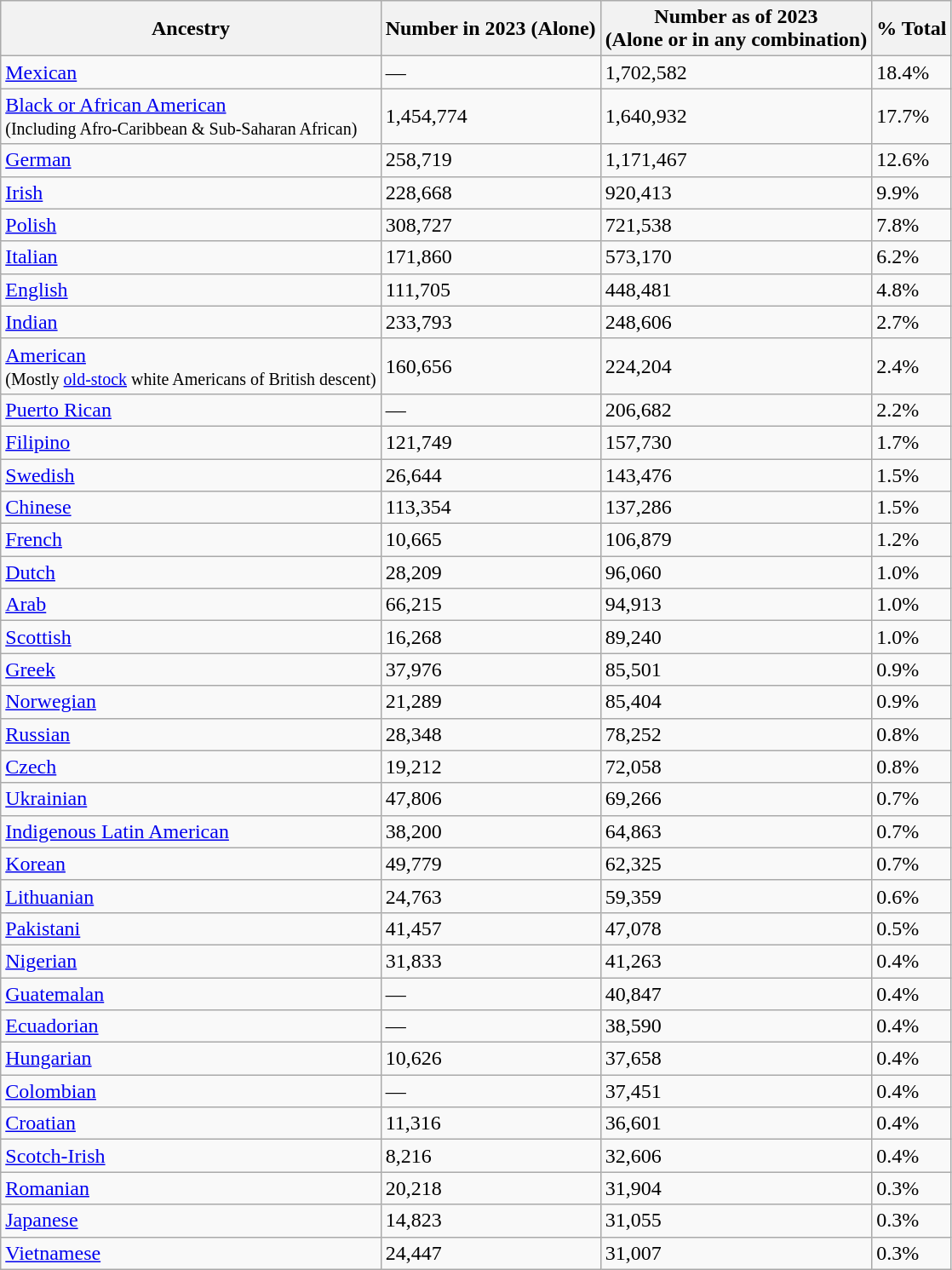<table class="wikitable sortable">
<tr>
<th>Ancestry</th>
<th>Number in 2023 (Alone)</th>
<th>Number as of 2023<br>(Alone or in any combination)</th>
<th>% Total</th>
</tr>
<tr>
<td><a href='#'>Mexican</a></td>
<td>—</td>
<td>1,702,582</td>
<td>18.4%</td>
</tr>
<tr>
<td><a href='#'>Black or African American</a><br><small>(Including Afro-Caribbean & Sub-Saharan African)</small></td>
<td>1,454,774</td>
<td>1,640,932</td>
<td>17.7%</td>
</tr>
<tr>
<td><a href='#'>German</a></td>
<td>258,719</td>
<td>1,171,467</td>
<td>12.6%</td>
</tr>
<tr>
<td><a href='#'>Irish</a></td>
<td>228,668</td>
<td>920,413</td>
<td>9.9%</td>
</tr>
<tr>
<td><a href='#'>Polish</a></td>
<td>308,727</td>
<td>721,538</td>
<td>7.8%</td>
</tr>
<tr>
<td><a href='#'>Italian</a></td>
<td>171,860</td>
<td>573,170</td>
<td>6.2%</td>
</tr>
<tr>
<td><a href='#'>English</a></td>
<td>111,705</td>
<td>448,481</td>
<td>4.8%</td>
</tr>
<tr>
<td><a href='#'>Indian</a></td>
<td>233,793</td>
<td>248,606</td>
<td>2.7%</td>
</tr>
<tr>
<td><a href='#'>American</a><br><small>(Mostly <a href='#'>old-stock</a> white Americans of British descent)</small></td>
<td>160,656</td>
<td>224,204</td>
<td>2.4%</td>
</tr>
<tr>
<td><a href='#'>Puerto Rican</a></td>
<td>—</td>
<td>206,682</td>
<td>2.2%</td>
</tr>
<tr>
<td><a href='#'>Filipino</a></td>
<td>121,749</td>
<td>157,730</td>
<td>1.7%</td>
</tr>
<tr>
<td><a href='#'>Swedish</a></td>
<td>26,644</td>
<td>143,476</td>
<td>1.5%</td>
</tr>
<tr>
<td><a href='#'>Chinese</a></td>
<td>113,354</td>
<td>137,286</td>
<td>1.5%</td>
</tr>
<tr>
<td><a href='#'>French</a></td>
<td>10,665</td>
<td>106,879</td>
<td>1.2%</td>
</tr>
<tr>
<td><a href='#'>Dutch</a></td>
<td>28,209</td>
<td>96,060</td>
<td>1.0%</td>
</tr>
<tr>
<td><a href='#'>Arab</a></td>
<td>66,215</td>
<td>94,913</td>
<td>1.0%</td>
</tr>
<tr>
<td><a href='#'>Scottish</a></td>
<td>16,268</td>
<td>89,240</td>
<td>1.0%</td>
</tr>
<tr>
<td><a href='#'>Greek</a></td>
<td>37,976</td>
<td>85,501</td>
<td>0.9%</td>
</tr>
<tr>
<td><a href='#'>Norwegian</a></td>
<td>21,289</td>
<td>85,404</td>
<td>0.9%</td>
</tr>
<tr>
<td><a href='#'>Russian</a></td>
<td>28,348</td>
<td>78,252</td>
<td>0.8%</td>
</tr>
<tr>
<td><a href='#'>Czech</a></td>
<td>19,212</td>
<td>72,058</td>
<td>0.8%</td>
</tr>
<tr>
<td><a href='#'>Ukrainian</a></td>
<td>47,806</td>
<td>69,266</td>
<td>0.7%</td>
</tr>
<tr>
<td><a href='#'>Indigenous Latin American</a></td>
<td>38,200</td>
<td>64,863</td>
<td>0.7%</td>
</tr>
<tr>
<td><a href='#'>Korean</a></td>
<td>49,779</td>
<td>62,325</td>
<td>0.7%</td>
</tr>
<tr>
<td><a href='#'>Lithuanian</a></td>
<td>24,763</td>
<td>59,359</td>
<td>0.6%</td>
</tr>
<tr>
<td><a href='#'>Pakistani</a></td>
<td>41,457</td>
<td>47,078</td>
<td>0.5%</td>
</tr>
<tr>
<td><a href='#'>Nigerian</a></td>
<td>31,833</td>
<td>41,263</td>
<td>0.4%</td>
</tr>
<tr>
<td><a href='#'>Guatemalan</a></td>
<td>—</td>
<td>40,847</td>
<td>0.4%</td>
</tr>
<tr>
<td><a href='#'>Ecuadorian</a></td>
<td>—</td>
<td>38,590</td>
<td>0.4%</td>
</tr>
<tr>
<td><a href='#'>Hungarian</a></td>
<td>10,626</td>
<td>37,658</td>
<td>0.4%</td>
</tr>
<tr>
<td><a href='#'>Colombian</a></td>
<td>—</td>
<td>37,451</td>
<td>0.4%</td>
</tr>
<tr>
<td><a href='#'>Croatian</a></td>
<td>11,316</td>
<td>36,601</td>
<td>0.4%</td>
</tr>
<tr>
<td><a href='#'>Scotch-Irish</a></td>
<td>8,216</td>
<td>32,606</td>
<td>0.4%</td>
</tr>
<tr>
<td><a href='#'>Romanian</a></td>
<td>20,218</td>
<td>31,904</td>
<td>0.3%</td>
</tr>
<tr>
<td><a href='#'>Japanese</a></td>
<td>14,823</td>
<td>31,055</td>
<td>0.3%</td>
</tr>
<tr>
<td><a href='#'>Vietnamese</a></td>
<td>24,447</td>
<td>31,007</td>
<td>0.3%</td>
</tr>
</table>
